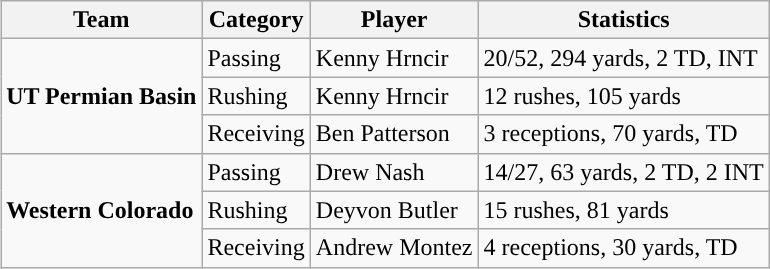<table class="wikitable" style="float: right;">
<tr>
<th>Team</th>
<th>Category</th>
<th>Player</th>
<th>Statistics</th>
</tr>
<tr>
<td rowspan=3><strong>UT Permian Basin</strong></td>
<td>Passing</td>
<td>Kenny Hrncir</td>
<td>20/52, 294 yards, 2 TD, INT</td>
</tr>
<tr>
<td>Rushing</td>
<td>Kenny Hrncir</td>
<td>12 rushes, 105 yards</td>
</tr>
<tr>
<td>Receiving</td>
<td>Ben Patterson</td>
<td>3 receptions, 70 yards, TD</td>
</tr>
<tr>
<td rowspan=3><strong>Western Colorado</strong></td>
<td>Passing</td>
<td>Drew Nash</td>
<td>14/27, 63 yards, 2 TD, 2 INT</td>
</tr>
<tr>
<td>Rushing</td>
<td>Deyvon Butler</td>
<td>15 rushes, 81 yards</td>
</tr>
<tr>
<td>Receiving</td>
<td>Andrew Montez</td>
<td>4 receptions, 30 yards, TD</td>
</tr>
</table>
